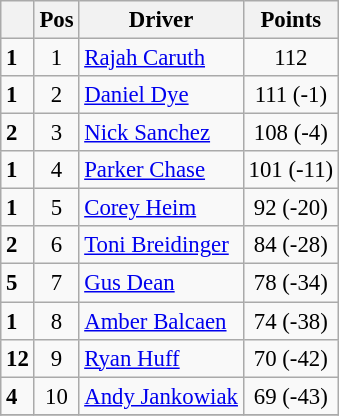<table class="wikitable" style="font-size: 95%;">
<tr>
<th></th>
<th>Pos</th>
<th>Driver</th>
<th>Points</th>
</tr>
<tr>
<td align="left"> <strong>1</strong></td>
<td style="text-align:center;">1</td>
<td><a href='#'>Rajah Caruth</a></td>
<td style="text-align:center;">112</td>
</tr>
<tr>
<td align="left"> <strong>1</strong></td>
<td style="text-align:center;">2</td>
<td><a href='#'>Daniel Dye</a></td>
<td style="text-align:center;">111 (-1)</td>
</tr>
<tr>
<td align="left"> <strong>2</strong></td>
<td style="text-align:center;">3</td>
<td><a href='#'>Nick Sanchez</a></td>
<td style="text-align:center;">108 (-4)</td>
</tr>
<tr>
<td align="left"> <strong>1</strong></td>
<td style="text-align:center;">4</td>
<td><a href='#'>Parker Chase</a></td>
<td style="text-align:center;">101 (-11)</td>
</tr>
<tr>
<td align="left"> <strong>1</strong></td>
<td style="text-align:center;">5</td>
<td><a href='#'>Corey Heim</a></td>
<td style="text-align:center;">92 (-20)</td>
</tr>
<tr>
<td align="left"> <strong>2</strong></td>
<td style="text-align:center;">6</td>
<td><a href='#'>Toni Breidinger</a></td>
<td style="text-align:center;">84 (-28)</td>
</tr>
<tr>
<td align="left"> <strong>5</strong></td>
<td style="text-align:center;">7</td>
<td><a href='#'>Gus Dean</a></td>
<td style="text-align:center;">78 (-34)</td>
</tr>
<tr>
<td align="left"> <strong>1</strong></td>
<td style="text-align:center;">8</td>
<td><a href='#'>Amber Balcaen</a></td>
<td style="text-align:center;">74 (-38)</td>
</tr>
<tr>
<td align="left"> <strong>12</strong></td>
<td style="text-align:center;">9</td>
<td><a href='#'>Ryan Huff</a></td>
<td style="text-align:center;">70 (-42)</td>
</tr>
<tr>
<td align="left"> <strong>4</strong></td>
<td style="text-align:center;">10</td>
<td><a href='#'>Andy Jankowiak</a></td>
<td style="text-align:center;">69 (-43)</td>
</tr>
<tr class="sortbottom">
</tr>
</table>
